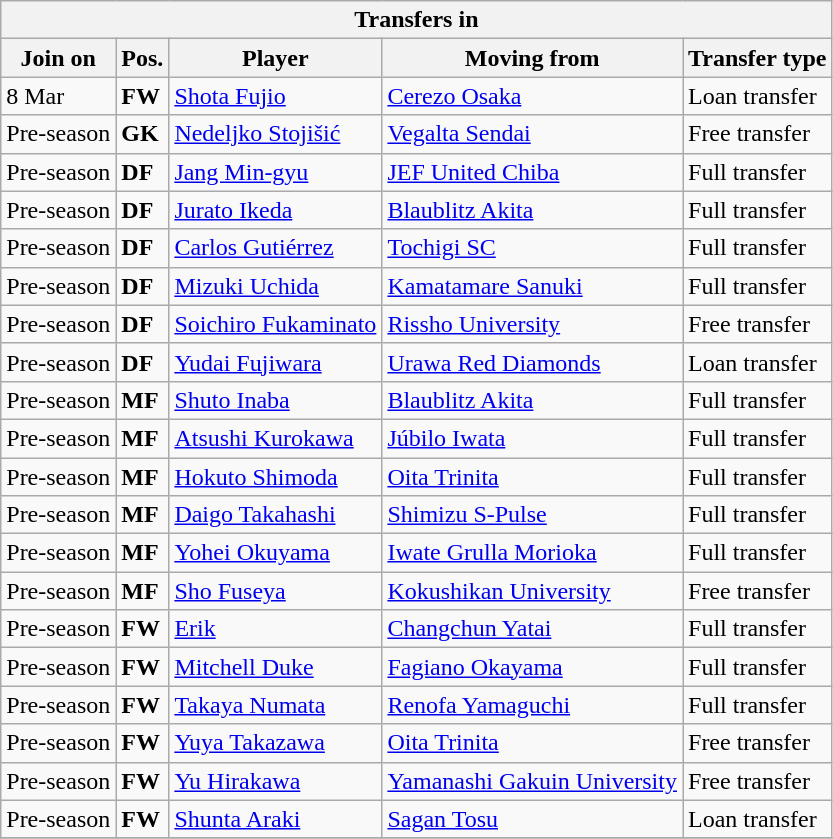<table class="wikitable sortable" style=“text-align:left;>
<tr>
<th colspan="5">Transfers in</th>
</tr>
<tr>
<th>Join on</th>
<th>Pos.</th>
<th>Player</th>
<th>Moving from</th>
<th>Transfer type</th>
</tr>
<tr>
<td>8 Mar</td>
<td><strong>FW</strong></td>
<td> <a href='#'>Shota Fujio</a></td>
<td> <a href='#'>Cerezo Osaka</a></td>
<td>Loan transfer</td>
</tr>
<tr>
<td>Pre-season</td>
<td><strong>GK</strong></td>
<td> <a href='#'>Nedeljko Stojišić</a></td>
<td> <a href='#'>Vegalta Sendai</a></td>
<td>Free transfer</td>
</tr>
<tr>
<td>Pre-season</td>
<td><strong>DF</strong></td>
<td> <a href='#'>Jang Min-gyu</a></td>
<td> <a href='#'>JEF United Chiba</a></td>
<td>Full transfer</td>
</tr>
<tr>
<td>Pre-season</td>
<td><strong>DF</strong></td>
<td> <a href='#'>Jurato Ikeda</a></td>
<td> <a href='#'>Blaublitz Akita</a></td>
<td>Full transfer</td>
</tr>
<tr>
<td>Pre-season</td>
<td><strong>DF</strong></td>
<td> <a href='#'>Carlos Gutiérrez</a></td>
<td> <a href='#'>Tochigi SC</a></td>
<td>Full transfer</td>
</tr>
<tr>
<td>Pre-season</td>
<td><strong>DF</strong></td>
<td> <a href='#'>Mizuki Uchida</a></td>
<td> <a href='#'>Kamatamare Sanuki</a></td>
<td>Full transfer</td>
</tr>
<tr>
<td>Pre-season</td>
<td><strong>DF</strong></td>
<td> <a href='#'>Soichiro Fukaminato</a></td>
<td> <a href='#'>Rissho University</a></td>
<td>Free transfer</td>
</tr>
<tr>
<td>Pre-season</td>
<td><strong>DF</strong></td>
<td> <a href='#'>Yudai Fujiwara</a></td>
<td> <a href='#'>Urawa Red Diamonds</a></td>
<td>Loan transfer</td>
</tr>
<tr>
<td>Pre-season</td>
<td><strong>MF</strong></td>
<td> <a href='#'>Shuto Inaba</a></td>
<td> <a href='#'>Blaublitz Akita</a></td>
<td>Full transfer</td>
</tr>
<tr>
<td>Pre-season</td>
<td><strong>MF</strong></td>
<td> <a href='#'>Atsushi Kurokawa</a></td>
<td> <a href='#'>Júbilo Iwata</a></td>
<td>Full transfer</td>
</tr>
<tr>
<td>Pre-season</td>
<td><strong>MF</strong></td>
<td> <a href='#'>Hokuto Shimoda</a></td>
<td> <a href='#'>Oita Trinita</a></td>
<td>Full transfer</td>
</tr>
<tr>
<td>Pre-season</td>
<td><strong>MF</strong></td>
<td> <a href='#'>Daigo Takahashi</a></td>
<td> <a href='#'>Shimizu S-Pulse</a></td>
<td>Full transfer</td>
</tr>
<tr>
<td>Pre-season</td>
<td><strong>MF</strong></td>
<td> <a href='#'>Yohei Okuyama</a></td>
<td> <a href='#'>Iwate Grulla Morioka</a></td>
<td>Full transfer</td>
</tr>
<tr>
<td>Pre-season</td>
<td><strong>MF</strong></td>
<td> <a href='#'>Sho Fuseya</a></td>
<td> <a href='#'>Kokushikan University</a></td>
<td>Free transfer</td>
</tr>
<tr>
<td>Pre-season</td>
<td><strong>FW</strong></td>
<td> <a href='#'>Erik</a></td>
<td> <a href='#'>Changchun Yatai</a></td>
<td>Full transfer</td>
</tr>
<tr>
<td>Pre-season</td>
<td><strong>FW</strong></td>
<td> <a href='#'>Mitchell Duke</a></td>
<td> <a href='#'>Fagiano Okayama</a></td>
<td>Full transfer</td>
</tr>
<tr>
<td>Pre-season</td>
<td><strong>FW</strong></td>
<td> <a href='#'>Takaya Numata</a></td>
<td> <a href='#'>Renofa Yamaguchi</a></td>
<td>Full transfer</td>
</tr>
<tr>
<td>Pre-season</td>
<td><strong>FW</strong></td>
<td> <a href='#'>Yuya Takazawa</a></td>
<td> <a href='#'>Oita Trinita</a></td>
<td>Free transfer</td>
</tr>
<tr>
<td>Pre-season</td>
<td><strong>FW</strong></td>
<td> <a href='#'>Yu Hirakawa</a></td>
<td> <a href='#'>Yamanashi Gakuin University</a></td>
<td>Free transfer</td>
</tr>
<tr>
<td>Pre-season</td>
<td><strong>FW</strong></td>
<td> <a href='#'>Shunta Araki</a></td>
<td> <a href='#'>Sagan Tosu</a></td>
<td>Loan transfer</td>
</tr>
<tr>
</tr>
</table>
